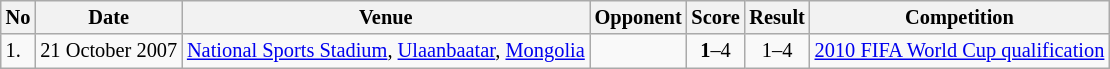<table class="wikitable" style="font-size:85%;">
<tr>
<th>No</th>
<th>Date</th>
<th>Venue</th>
<th>Opponent</th>
<th>Score</th>
<th>Result</th>
<th>Competition</th>
</tr>
<tr>
<td>1.</td>
<td>21 October 2007</td>
<td><a href='#'>National Sports Stadium</a>, <a href='#'>Ulaanbaatar</a>, <a href='#'>Mongolia</a></td>
<td></td>
<td align=center><strong>1</strong>–4</td>
<td align=center>1–4</td>
<td><a href='#'>2010 FIFA World Cup qualification</a></td>
</tr>
</table>
